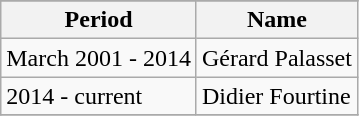<table class="wikitable">
<tr>
</tr>
<tr>
<th>Period</th>
<th>Name</th>
</tr>
<tr>
<td>March 2001 - 2014</td>
<td>Gérard Palasset</td>
</tr>
<tr>
<td>2014 - current</td>
<td>Didier Fourtine</td>
</tr>
<tr>
</tr>
</table>
